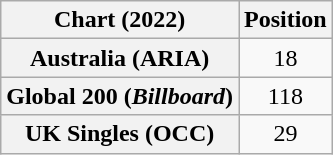<table class="wikitable sortable plainrowheaders" style="text-align:center">
<tr>
<th scope="col">Chart (2022)</th>
<th scope="col">Position</th>
</tr>
<tr>
<th scope="row">Australia (ARIA)</th>
<td>18</td>
</tr>
<tr>
<th scope="row">Global 200 (<em>Billboard</em>)</th>
<td>118</td>
</tr>
<tr>
<th scope="row">UK Singles (OCC)</th>
<td>29</td>
</tr>
</table>
